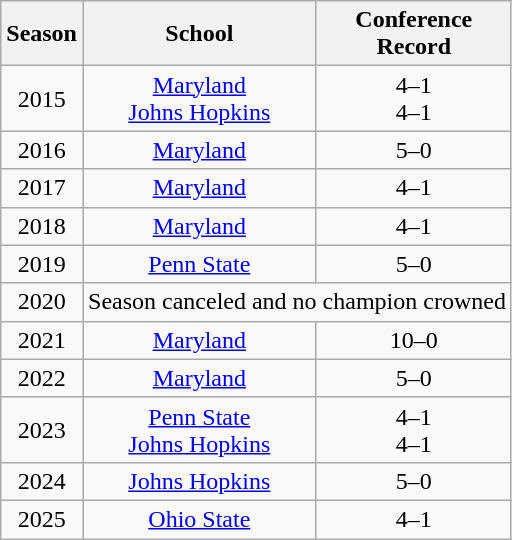<table class="wikitable sortable" style="text-align: center;">
<tr>
<th scope="col">Season</th>
<th scope="col">School</th>
<th scope="col">Conference<br>Record</th>
</tr>
<tr>
<td>2015</td>
<td><a href='#'>Maryland</a><br><a href='#'>Johns Hopkins</a></td>
<td>4–1<br>4–1</td>
</tr>
<tr>
<td>2016</td>
<td><a href='#'>Maryland</a></td>
<td>5–0</td>
</tr>
<tr>
<td>2017</td>
<td><a href='#'>Maryland</a></td>
<td>4–1</td>
</tr>
<tr>
<td>2018</td>
<td><a href='#'>Maryland</a></td>
<td>4–1</td>
</tr>
<tr>
<td>2019</td>
<td><a href='#'>Penn State</a></td>
<td>5–0</td>
</tr>
<tr>
<td>2020</td>
<td colspan="2">Season canceled and no champion crowned</td>
</tr>
<tr>
<td>2021</td>
<td><a href='#'>Maryland</a></td>
<td>10–0</td>
</tr>
<tr>
<td>2022</td>
<td><a href='#'>Maryland</a></td>
<td>5–0</td>
</tr>
<tr>
<td>2023</td>
<td><a href='#'>Penn State</a><br><a href='#'>Johns Hopkins</a></td>
<td>4–1<br>4–1</td>
</tr>
<tr>
<td>2024</td>
<td><a href='#'>Johns Hopkins</a></td>
<td>5–0</td>
</tr>
<tr>
<td>2025</td>
<td><a href='#'>Ohio State</a></td>
<td>4–1</td>
</tr>
</table>
